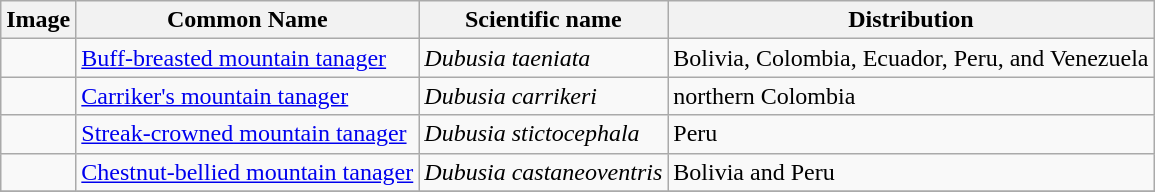<table class="wikitable">
<tr>
<th>Image</th>
<th>Common Name</th>
<th>Scientific name</th>
<th>Distribution</th>
</tr>
<tr>
<td></td>
<td><a href='#'>Buff-breasted mountain tanager</a></td>
<td><em>Dubusia taeniata</em></td>
<td>Bolivia, Colombia, Ecuador, Peru, and Venezuela</td>
</tr>
<tr>
<td></td>
<td><a href='#'>Carriker's mountain tanager</a></td>
<td><em>Dubusia carrikeri</em></td>
<td>northern Colombia</td>
</tr>
<tr>
<td></td>
<td><a href='#'>Streak-crowned mountain tanager</a></td>
<td><em>Dubusia stictocephala</em></td>
<td>Peru</td>
</tr>
<tr>
<td></td>
<td><a href='#'>Chestnut-bellied mountain tanager</a></td>
<td><em>Dubusia castaneoventris</em></td>
<td>Bolivia and Peru</td>
</tr>
<tr>
</tr>
</table>
